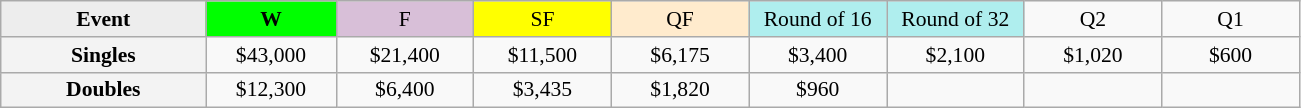<table class=wikitable style=font-size:90%;text-align:center>
<tr>
<td style="width:130px; background:#ededed;"><strong>Event</strong></td>
<td style="width:80px; background:lime;"><strong>W</strong></td>
<td style="width:85px; background:thistle;">F</td>
<td style="width:85px; background:#ff0;">SF</td>
<td style="width:85px; background:#ffebcd;">QF</td>
<td style="width:85px; background:#afeeee;">Round of 16</td>
<td style="width:85px; background:#afeeee;">Round of 32</td>
<td width=85>Q2</td>
<td width=85>Q1</td>
</tr>
<tr>
<th style=background:#f3f3f3>Singles</th>
<td>$43,000</td>
<td>$21,400</td>
<td>$11,500</td>
<td>$6,175</td>
<td>$3,400</td>
<td>$2,100</td>
<td>$1,020</td>
<td>$600</td>
</tr>
<tr>
<th style=background:#f3f3f3>Doubles</th>
<td>$12,300</td>
<td>$6,400</td>
<td>$3,435</td>
<td>$1,820</td>
<td>$960</td>
<td></td>
<td></td>
<td></td>
</tr>
</table>
